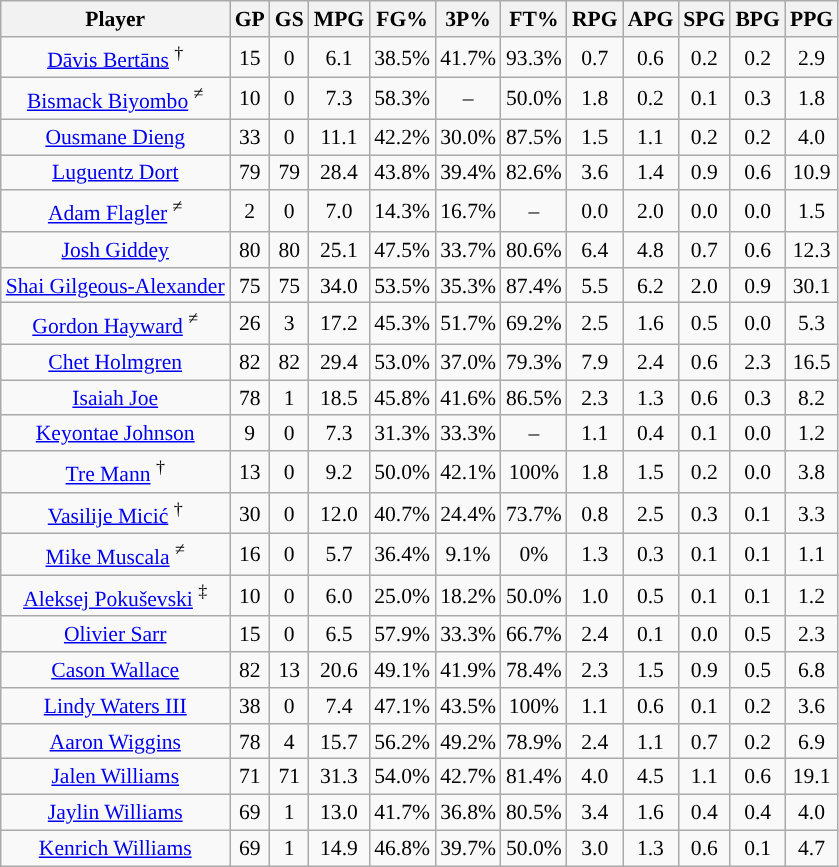<table class="wikitable sortable" style="font-size: 90%; text-align:center;">
<tr>
<th>Player</th>
<th>GP</th>
<th>GS</th>
<th>MPG</th>
<th>FG%</th>
<th>3P%</th>
<th>FT%</th>
<th>RPG</th>
<th>APG</th>
<th>SPG</th>
<th>BPG</th>
<th>PPG</th>
</tr>
<tr>
<td><a href='#'>Dāvis Bertāns</a> <sup>†</sup></td>
<td>15</td>
<td>0</td>
<td>6.1</td>
<td>38.5%</td>
<td>41.7%</td>
<td>93.3%</td>
<td>0.7</td>
<td>0.6</td>
<td>0.2</td>
<td>0.2</td>
<td>2.9</td>
</tr>
<tr>
<td><a href='#'>Bismack Biyombo</a> <sup>≠</sup></td>
<td>10</td>
<td>0</td>
<td>7.3</td>
<td>58.3%</td>
<td>–</td>
<td>50.0%</td>
<td>1.8</td>
<td>0.2</td>
<td>0.1</td>
<td>0.3</td>
<td>1.8</td>
</tr>
<tr>
<td><a href='#'>Ousmane Dieng</a></td>
<td>33</td>
<td>0</td>
<td>11.1</td>
<td>42.2%</td>
<td>30.0%</td>
<td>87.5%</td>
<td>1.5</td>
<td>1.1</td>
<td>0.2</td>
<td>0.2</td>
<td>4.0</td>
</tr>
<tr>
<td><a href='#'>Luguentz Dort</a></td>
<td>79</td>
<td>79</td>
<td>28.4</td>
<td>43.8%</td>
<td>39.4%</td>
<td>82.6%</td>
<td>3.6</td>
<td>1.4</td>
<td>0.9</td>
<td>0.6</td>
<td>10.9</td>
</tr>
<tr>
<td><a href='#'>Adam Flagler</a> <sup>≠</sup></td>
<td>2</td>
<td>0</td>
<td>7.0</td>
<td>14.3%</td>
<td>16.7%</td>
<td>–</td>
<td>0.0</td>
<td>2.0</td>
<td>0.0</td>
<td>0.0</td>
<td>1.5</td>
</tr>
<tr>
<td><a href='#'>Josh Giddey</a></td>
<td>80</td>
<td>80</td>
<td>25.1</td>
<td>47.5%</td>
<td>33.7%</td>
<td>80.6%</td>
<td>6.4</td>
<td>4.8</td>
<td>0.7</td>
<td>0.6</td>
<td>12.3</td>
</tr>
<tr>
<td><a href='#'>Shai Gilgeous-Alexander</a></td>
<td>75</td>
<td>75</td>
<td>34.0</td>
<td>53.5%</td>
<td>35.3%</td>
<td>87.4%</td>
<td>5.5</td>
<td>6.2</td>
<td>2.0</td>
<td>0.9</td>
<td>30.1</td>
</tr>
<tr>
<td><a href='#'>Gordon Hayward</a> <sup>≠</sup></td>
<td>26</td>
<td>3</td>
<td>17.2</td>
<td>45.3%</td>
<td>51.7%</td>
<td>69.2%</td>
<td>2.5</td>
<td>1.6</td>
<td>0.5</td>
<td>0.0</td>
<td>5.3</td>
</tr>
<tr>
<td><a href='#'>Chet Holmgren</a></td>
<td>82</td>
<td>82</td>
<td>29.4</td>
<td>53.0%</td>
<td>37.0%</td>
<td>79.3%</td>
<td>7.9</td>
<td>2.4</td>
<td>0.6</td>
<td>2.3</td>
<td>16.5</td>
</tr>
<tr>
<td><a href='#'>Isaiah Joe</a></td>
<td>78</td>
<td>1</td>
<td>18.5</td>
<td>45.8%</td>
<td>41.6%</td>
<td>86.5%</td>
<td>2.3</td>
<td>1.3</td>
<td>0.6</td>
<td>0.3</td>
<td>8.2</td>
</tr>
<tr>
<td><a href='#'>Keyontae Johnson</a></td>
<td>9</td>
<td>0</td>
<td>7.3</td>
<td>31.3%</td>
<td>33.3%</td>
<td>–</td>
<td>1.1</td>
<td>0.4</td>
<td>0.1</td>
<td>0.0</td>
<td>1.2</td>
</tr>
<tr>
<td><a href='#'>Tre Mann</a> <sup>†</sup></td>
<td>13</td>
<td>0</td>
<td>9.2</td>
<td>50.0%</td>
<td>42.1%</td>
<td>100%</td>
<td>1.8</td>
<td>1.5</td>
<td>0.2</td>
<td>0.0</td>
<td>3.8</td>
</tr>
<tr>
<td><a href='#'>Vasilije Micić</a> <sup>†</sup></td>
<td>30</td>
<td>0</td>
<td>12.0</td>
<td>40.7%</td>
<td>24.4%</td>
<td>73.7%</td>
<td>0.8</td>
<td>2.5</td>
<td>0.3</td>
<td>0.1</td>
<td>3.3</td>
</tr>
<tr>
<td><a href='#'>Mike Muscala</a> <sup>≠</sup></td>
<td>16</td>
<td>0</td>
<td>5.7</td>
<td>36.4%</td>
<td>9.1%</td>
<td>0%</td>
<td>1.3</td>
<td>0.3</td>
<td>0.1</td>
<td>0.1</td>
<td>1.1</td>
</tr>
<tr>
<td><a href='#'>Aleksej Pokuševski</a> <sup>‡</sup></td>
<td>10</td>
<td>0</td>
<td>6.0</td>
<td>25.0%</td>
<td>18.2%</td>
<td>50.0%</td>
<td>1.0</td>
<td>0.5</td>
<td>0.1</td>
<td>0.1</td>
<td>1.2</td>
</tr>
<tr>
<td><a href='#'>Olivier Sarr</a></td>
<td>15</td>
<td>0</td>
<td>6.5</td>
<td>57.9%</td>
<td>33.3%</td>
<td>66.7%</td>
<td>2.4</td>
<td>0.1</td>
<td>0.0</td>
<td>0.5</td>
<td>2.3</td>
</tr>
<tr>
<td><a href='#'>Cason Wallace</a></td>
<td>82</td>
<td>13</td>
<td>20.6</td>
<td>49.1%</td>
<td>41.9%</td>
<td>78.4%</td>
<td>2.3</td>
<td>1.5</td>
<td>0.9</td>
<td>0.5</td>
<td>6.8</td>
</tr>
<tr>
<td><a href='#'>Lindy Waters III</a></td>
<td>38</td>
<td>0</td>
<td>7.4</td>
<td>47.1%</td>
<td>43.5%</td>
<td>100%</td>
<td>1.1</td>
<td>0.6</td>
<td>0.1</td>
<td>0.2</td>
<td>3.6</td>
</tr>
<tr>
<td><a href='#'>Aaron Wiggins</a></td>
<td>78</td>
<td>4</td>
<td>15.7</td>
<td>56.2%</td>
<td>49.2%</td>
<td>78.9%</td>
<td>2.4</td>
<td>1.1</td>
<td>0.7</td>
<td>0.2</td>
<td>6.9</td>
</tr>
<tr>
<td><a href='#'>Jalen Williams</a></td>
<td>71</td>
<td>71</td>
<td>31.3</td>
<td>54.0%</td>
<td>42.7%</td>
<td>81.4%</td>
<td>4.0</td>
<td>4.5</td>
<td>1.1</td>
<td>0.6</td>
<td>19.1</td>
</tr>
<tr>
<td><a href='#'>Jaylin Williams</a></td>
<td>69</td>
<td>1</td>
<td>13.0</td>
<td>41.7%</td>
<td>36.8%</td>
<td>80.5%</td>
<td>3.4</td>
<td>1.6</td>
<td>0.4</td>
<td>0.4</td>
<td>4.0</td>
</tr>
<tr>
<td><a href='#'>Kenrich Williams</a></td>
<td>69</td>
<td>1</td>
<td>14.9</td>
<td>46.8%</td>
<td>39.7%</td>
<td>50.0%</td>
<td>3.0</td>
<td>1.3</td>
<td>0.6</td>
<td>0.1</td>
<td>4.7</td>
</tr>
</table>
